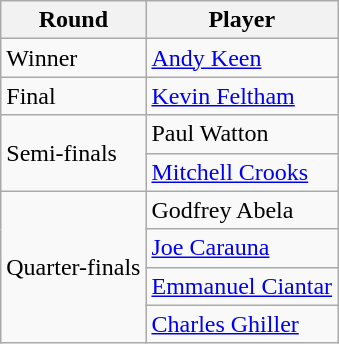<table class="wikitable">
<tr>
<th>Round</th>
<th>Player</th>
</tr>
<tr>
<td rowspan="1">Winner</td>
<td> <a href='#'>Andy Keen</a></td>
</tr>
<tr>
<td rowspan="1">Final</td>
<td> <a href='#'>Kevin Feltham</a></td>
</tr>
<tr>
<td rowspan="2">Semi-finals</td>
<td> Paul Watton</td>
</tr>
<tr>
<td> <a href='#'>Mitchell Crooks</a></td>
</tr>
<tr>
<td rowspan="4">Quarter-finals</td>
<td> Godfrey Abela</td>
</tr>
<tr>
<td> <a href='#'>Joe Carauna</a></td>
</tr>
<tr>
<td> <a href='#'>Emmanuel Ciantar</a></td>
</tr>
<tr>
<td> <a href='#'>Charles Ghiller</a></td>
</tr>
</table>
